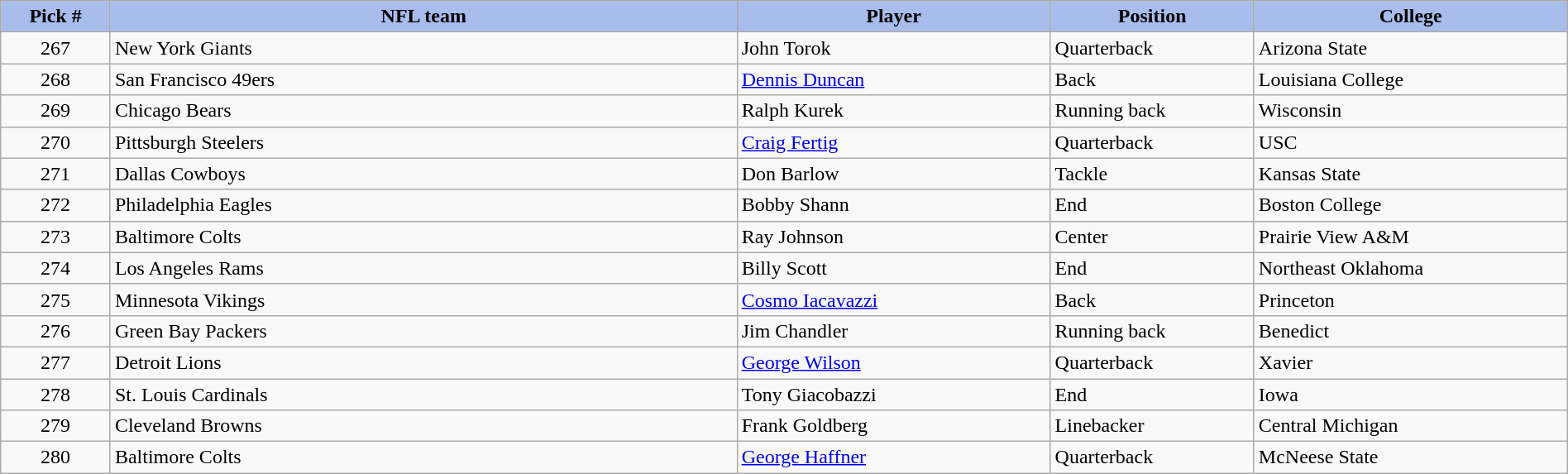<table class="wikitable sortable sortable" style="width: 100%">
<tr>
<th style="background:#A8BDEC;" width=7%>Pick #</th>
<th width=40% style="background:#A8BDEC;">NFL team</th>
<th width=20% style="background:#A8BDEC;">Player</th>
<th width=13% style="background:#A8BDEC;">Position</th>
<th style="background:#A8BDEC;">College</th>
</tr>
<tr>
<td align=center>267</td>
<td>New York Giants</td>
<td>John Torok</td>
<td>Quarterback</td>
<td>Arizona State</td>
</tr>
<tr>
<td align=center>268</td>
<td>San Francisco 49ers</td>
<td><a href='#'>Dennis Duncan</a></td>
<td>Back</td>
<td>Louisiana College</td>
</tr>
<tr>
<td align=center>269</td>
<td>Chicago Bears</td>
<td>Ralph Kurek</td>
<td>Running back</td>
<td>Wisconsin</td>
</tr>
<tr>
<td align=center>270</td>
<td>Pittsburgh Steelers</td>
<td><a href='#'>Craig Fertig</a></td>
<td>Quarterback</td>
<td>USC</td>
</tr>
<tr>
<td align=center>271</td>
<td>Dallas Cowboys</td>
<td>Don Barlow</td>
<td>Tackle</td>
<td>Kansas State</td>
</tr>
<tr>
<td align=center>272</td>
<td>Philadelphia Eagles</td>
<td>Bobby Shann</td>
<td>End</td>
<td>Boston College</td>
</tr>
<tr>
<td align=center>273</td>
<td>Baltimore Colts</td>
<td>Ray Johnson</td>
<td>Center</td>
<td>Prairie View A&M</td>
</tr>
<tr>
<td align=center>274</td>
<td>Los Angeles Rams</td>
<td>Billy Scott</td>
<td>End</td>
<td>Northeast Oklahoma</td>
</tr>
<tr>
<td align=center>275</td>
<td>Minnesota Vikings</td>
<td><a href='#'>Cosmo Iacavazzi</a></td>
<td>Back</td>
<td>Princeton</td>
</tr>
<tr>
<td align=center>276</td>
<td>Green Bay Packers</td>
<td>Jim Chandler</td>
<td>Running back</td>
<td>Benedict</td>
</tr>
<tr>
<td align=center>277</td>
<td>Detroit Lions</td>
<td><a href='#'>George Wilson</a></td>
<td>Quarterback</td>
<td>Xavier</td>
</tr>
<tr>
<td align=center>278</td>
<td>St. Louis Cardinals</td>
<td>Tony Giacobazzi</td>
<td>End</td>
<td>Iowa</td>
</tr>
<tr>
<td align=center>279</td>
<td>Cleveland Browns</td>
<td>Frank Goldberg</td>
<td>Linebacker</td>
<td>Central Michigan</td>
</tr>
<tr>
<td align=center>280</td>
<td>Baltimore Colts</td>
<td><a href='#'>George Haffner</a></td>
<td>Quarterback</td>
<td>McNeese State</td>
</tr>
</table>
